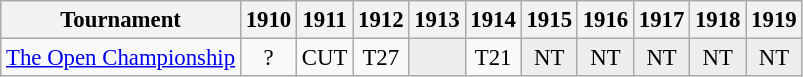<table class="wikitable" style="font-size:95%;text-align:center;">
<tr>
<th>Tournament</th>
<th>1910</th>
<th>1911</th>
<th>1912</th>
<th>1913</th>
<th>1914</th>
<th>1915</th>
<th>1916</th>
<th>1917</th>
<th>1918</th>
<th>1919</th>
</tr>
<tr>
<td align=left><a href='#'>The Open Championship</a></td>
<td>?</td>
<td>CUT</td>
<td>T27</td>
<td style="background:#eeeeee;"></td>
<td>T21</td>
<td style="background:#eeeeee;">NT</td>
<td style="background:#eeeeee;">NT</td>
<td style="background:#eeeeee;">NT</td>
<td style="background:#eeeeee;">NT</td>
<td style="background:#eeeeee;">NT</td>
</tr>
</table>
